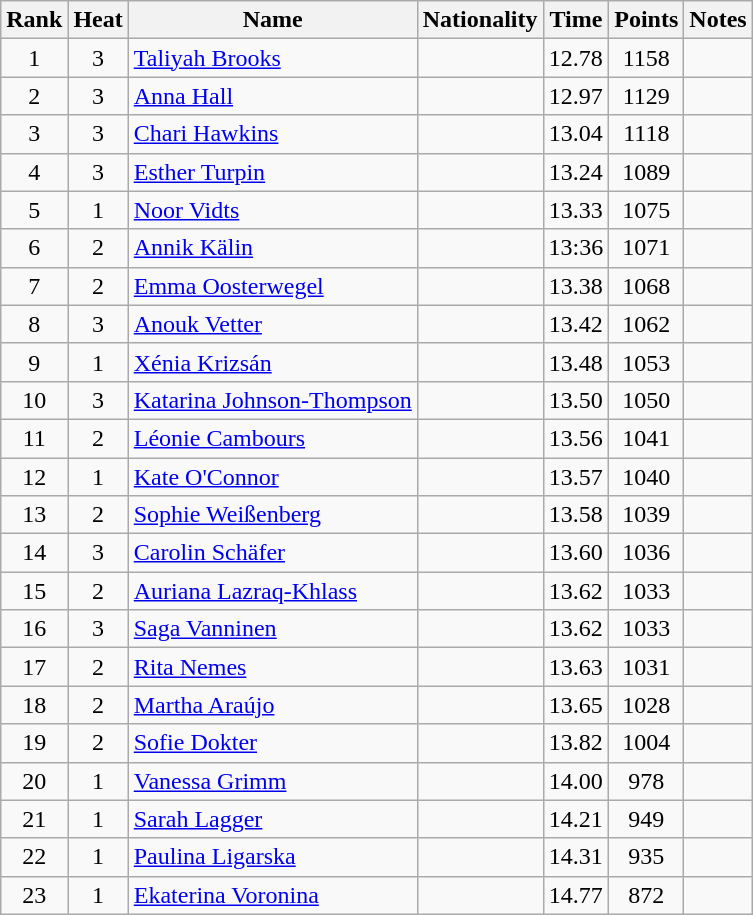<table class="wikitable sortable" style="text-align:center">
<tr>
<th>Rank</th>
<th>Heat</th>
<th>Name</th>
<th>Nationality</th>
<th>Time</th>
<th>Points</th>
<th>Notes</th>
</tr>
<tr>
<td>1</td>
<td>3</td>
<td align=left><a href='#'>Taliyah Brooks</a></td>
<td align=left></td>
<td>12.78</td>
<td>1158</td>
<td></td>
</tr>
<tr>
<td>2</td>
<td>3</td>
<td align=left><a href='#'>Anna Hall</a></td>
<td align=left></td>
<td>12.97</td>
<td>1129</td>
<td></td>
</tr>
<tr>
<td>3</td>
<td>3</td>
<td align=left><a href='#'>Chari Hawkins</a></td>
<td align=left></td>
<td>13.04</td>
<td>1118</td>
<td></td>
</tr>
<tr>
<td>4</td>
<td>3</td>
<td align=left><a href='#'>Esther Turpin</a></td>
<td align=left></td>
<td>13.24</td>
<td>1089</td>
<td></td>
</tr>
<tr>
<td>5</td>
<td>1</td>
<td align=left><a href='#'>Noor Vidts</a></td>
<td align=left></td>
<td>13.33</td>
<td>1075</td>
<td></td>
</tr>
<tr>
<td>6</td>
<td>2</td>
<td align=left><a href='#'>Annik Kälin</a></td>
<td align=left></td>
<td>13:36</td>
<td>1071</td>
<td></td>
</tr>
<tr>
<td>7</td>
<td>2</td>
<td align=left><a href='#'>Emma Oosterwegel</a></td>
<td align=left></td>
<td>13.38</td>
<td>1068</td>
<td></td>
</tr>
<tr>
<td>8</td>
<td>3</td>
<td align=left><a href='#'>Anouk Vetter</a></td>
<td align=left></td>
<td>13.42</td>
<td>1062</td>
<td></td>
</tr>
<tr>
<td>9</td>
<td>1</td>
<td align=left><a href='#'>Xénia Krizsán</a></td>
<td align=left></td>
<td>13.48</td>
<td>1053</td>
<td></td>
</tr>
<tr>
<td>10</td>
<td>3</td>
<td align=left><a href='#'>Katarina Johnson-Thompson</a></td>
<td align=left></td>
<td>13.50</td>
<td>1050</td>
<td></td>
</tr>
<tr>
<td>11</td>
<td>2</td>
<td align=left><a href='#'>Léonie Cambours</a></td>
<td align=left></td>
<td>13.56</td>
<td>1041</td>
<td></td>
</tr>
<tr>
<td>12</td>
<td>1</td>
<td align=left><a href='#'>Kate O'Connor</a></td>
<td align=left></td>
<td>13.57</td>
<td>1040</td>
<td></td>
</tr>
<tr>
<td>13</td>
<td>2</td>
<td align=left><a href='#'>Sophie Weißenberg</a></td>
<td align=left></td>
<td>13.58</td>
<td>1039</td>
<td></td>
</tr>
<tr>
<td>14</td>
<td>3</td>
<td align=left><a href='#'>Carolin Schäfer</a></td>
<td align=left></td>
<td>13.60</td>
<td>1036</td>
<td></td>
</tr>
<tr>
<td>15</td>
<td>2</td>
<td align=left><a href='#'>Auriana Lazraq-Khlass</a></td>
<td align=left></td>
<td>13.62</td>
<td>1033</td>
<td></td>
</tr>
<tr>
<td>16</td>
<td>3</td>
<td align=left><a href='#'>Saga Vanninen</a></td>
<td align=left></td>
<td>13.62</td>
<td>1033</td>
<td></td>
</tr>
<tr>
<td>17</td>
<td>2</td>
<td align=left><a href='#'>Rita Nemes</a></td>
<td align=left></td>
<td>13.63</td>
<td>1031</td>
<td></td>
</tr>
<tr>
<td>18</td>
<td>2</td>
<td align=left><a href='#'>Martha Araújo</a></td>
<td align=left></td>
<td>13.65</td>
<td>1028</td>
<td></td>
</tr>
<tr>
<td>19</td>
<td>2</td>
<td align=left><a href='#'>Sofie Dokter</a></td>
<td align=left></td>
<td>13.82</td>
<td>1004</td>
<td></td>
</tr>
<tr>
<td>20</td>
<td>1</td>
<td align=left><a href='#'>Vanessa Grimm</a></td>
<td align=left></td>
<td>14.00</td>
<td>978</td>
<td></td>
</tr>
<tr>
<td>21</td>
<td>1</td>
<td align=left><a href='#'>Sarah Lagger</a></td>
<td align=left></td>
<td>14.21</td>
<td>949</td>
<td></td>
</tr>
<tr>
<td>22</td>
<td>1</td>
<td align=left><a href='#'>Paulina Ligarska</a></td>
<td align=left></td>
<td>14.31</td>
<td>935</td>
<td></td>
</tr>
<tr>
<td>23</td>
<td>1</td>
<td align=left><a href='#'>Ekaterina Voronina</a></td>
<td align=left></td>
<td>14.77</td>
<td>872</td>
<td></td>
</tr>
</table>
